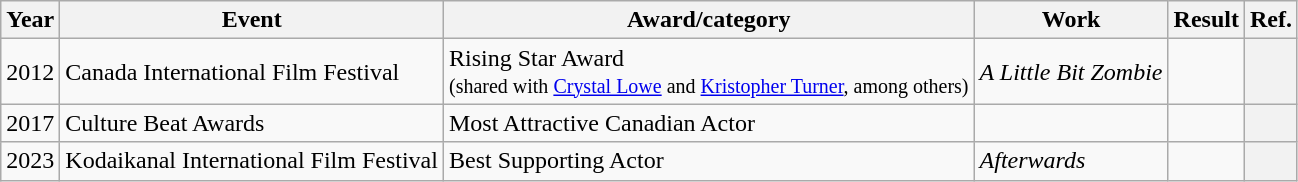<table class="wikitable sortable">
<tr>
<th>Year</th>
<th>Event</th>
<th>Award/category</th>
<th>Work</th>
<th>Result</th>
<th>Ref.</th>
</tr>
<tr>
<td>2012</td>
<td>Canada International Film Festival</td>
<td>Rising Star Award<br><small>(shared with <a href='#'>Crystal Lowe</a> and <a href='#'>Kristopher Turner</a>, among others)</small></td>
<td><em>A Little Bit Zombie</em></td>
<td></td>
<th scope=row></th>
</tr>
<tr>
<td>2017</td>
<td>Culture Beat Awards</td>
<td>Most Attractive Canadian Actor</td>
<td></td>
<td></td>
<th scope=row></th>
</tr>
<tr>
<td>2023</td>
<td>Kodaikanal International Film Festival</td>
<td>Best Supporting Actor</td>
<td><em>Afterwards</em></td>
<td></td>
<th scope=row></th>
</tr>
</table>
